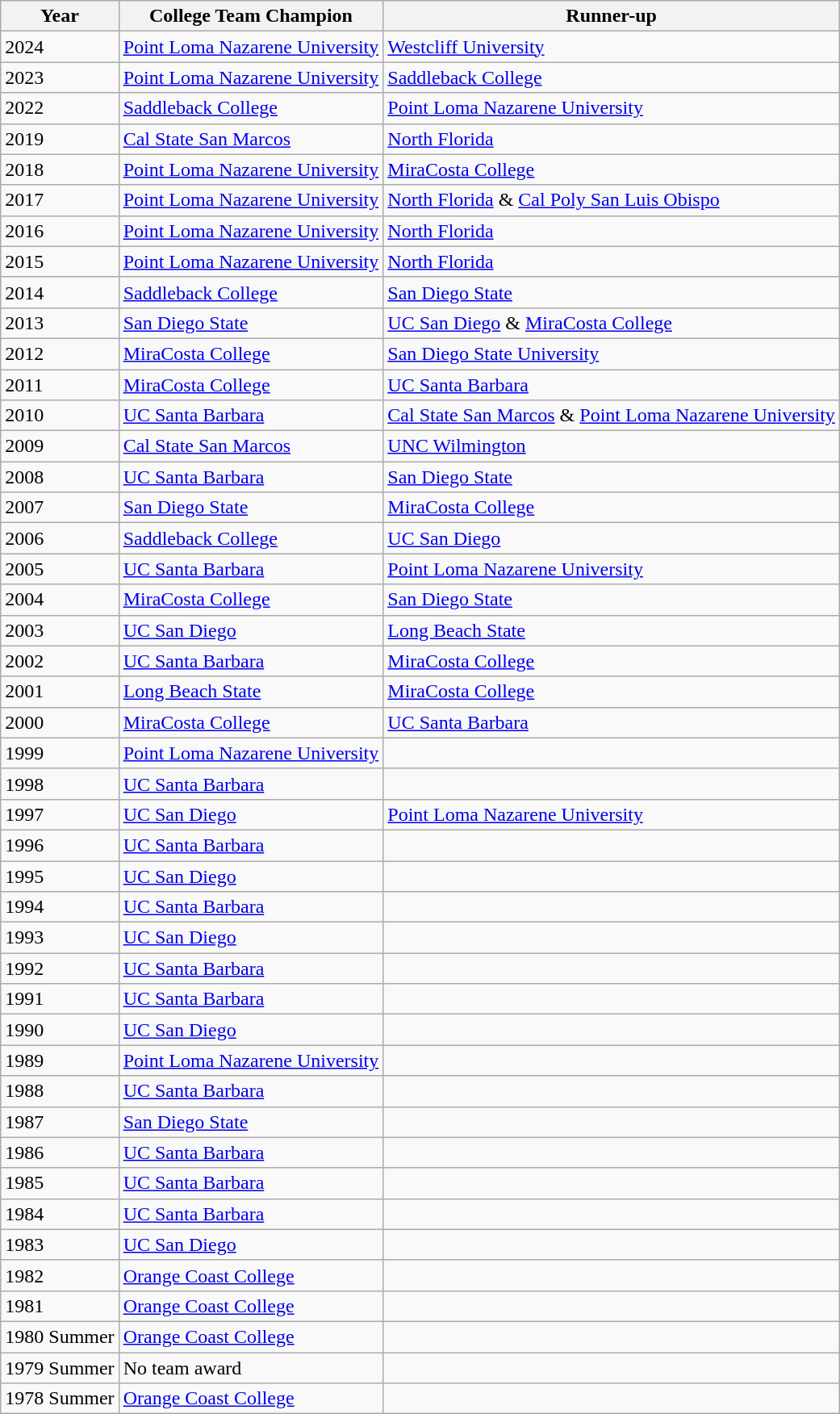<table class="wikitable">
<tr>
<th><strong>Year</strong></th>
<th><strong>College Team Champion</strong></th>
<th><strong>Runner-up</strong></th>
</tr>
<tr>
<td>2024</td>
<td><a href='#'>Point Loma Nazarene University</a></td>
<td><a href='#'>Westcliff University</a></td>
</tr>
<tr>
<td>2023</td>
<td><a href='#'>Point Loma Nazarene University</a></td>
<td><a href='#'>Saddleback College</a></td>
</tr>
<tr>
<td>2022</td>
<td><a href='#'>Saddleback College</a></td>
<td><a href='#'>Point Loma Nazarene University</a></td>
</tr>
<tr>
<td>2019</td>
<td><a href='#'>Cal State San Marcos</a></td>
<td><a href='#'>North Florida</a></td>
</tr>
<tr>
<td>2018</td>
<td><a href='#'>Point Loma Nazarene University</a></td>
<td><a href='#'>MiraCosta College</a></td>
</tr>
<tr>
<td>2017</td>
<td><a href='#'>Point Loma Nazarene University</a></td>
<td><a href='#'>North Florida</a> & <a href='#'>Cal Poly San Luis Obispo</a></td>
</tr>
<tr>
<td>2016</td>
<td><a href='#'>Point Loma Nazarene University</a></td>
<td><a href='#'>North Florida</a></td>
</tr>
<tr>
<td>2015</td>
<td><a href='#'>Point Loma Nazarene University</a></td>
<td><a href='#'>North Florida</a></td>
</tr>
<tr>
<td>2014</td>
<td><a href='#'>Saddleback College</a></td>
<td><a href='#'>San Diego State</a></td>
</tr>
<tr>
<td>2013</td>
<td><a href='#'>San Diego State</a></td>
<td><a href='#'>UC San Diego</a> & <a href='#'>MiraCosta College</a></td>
</tr>
<tr>
<td>2012</td>
<td><a href='#'>MiraCosta College</a></td>
<td><a href='#'>San Diego State University</a></td>
</tr>
<tr>
<td>2011</td>
<td><a href='#'>MiraCosta College</a></td>
<td><a href='#'>UC Santa Barbara</a></td>
</tr>
<tr>
<td>2010</td>
<td><a href='#'>UC Santa Barbara</a></td>
<td><a href='#'>Cal State San Marcos</a> & <a href='#'>Point Loma Nazarene University</a></td>
</tr>
<tr>
<td>2009</td>
<td><a href='#'>Cal State San Marcos</a></td>
<td><a href='#'>UNC Wilmington</a></td>
</tr>
<tr>
<td>2008</td>
<td><a href='#'>UC Santa Barbara</a></td>
<td><a href='#'>San Diego State</a></td>
</tr>
<tr>
<td>2007</td>
<td><a href='#'>San Diego State</a></td>
<td><a href='#'>MiraCosta College</a></td>
</tr>
<tr>
<td>2006</td>
<td><a href='#'>Saddleback College</a></td>
<td><a href='#'>UC San Diego</a></td>
</tr>
<tr>
<td>2005</td>
<td><a href='#'>UC Santa Barbara</a></td>
<td><a href='#'>Point Loma Nazarene University</a></td>
</tr>
<tr>
<td>2004</td>
<td><a href='#'>MiraCosta College</a></td>
<td><a href='#'>San Diego State</a></td>
</tr>
<tr>
<td>2003</td>
<td><a href='#'>UC San Diego</a></td>
<td><a href='#'>Long Beach State</a></td>
</tr>
<tr>
<td>2002</td>
<td><a href='#'>UC Santa Barbara</a></td>
<td><a href='#'>MiraCosta College</a></td>
</tr>
<tr>
<td>2001</td>
<td><a href='#'>Long Beach State</a></td>
<td><a href='#'>MiraCosta College</a></td>
</tr>
<tr>
<td>2000</td>
<td><a href='#'>MiraCosta College</a></td>
<td><a href='#'>UC Santa Barbara</a></td>
</tr>
<tr>
<td>1999</td>
<td><a href='#'>Point Loma Nazarene University</a></td>
<td></td>
</tr>
<tr>
<td>1998</td>
<td><a href='#'>UC Santa Barbara</a></td>
<td></td>
</tr>
<tr>
<td>1997</td>
<td><a href='#'>UC San Diego</a></td>
<td><a href='#'>Point Loma Nazarene University</a></td>
</tr>
<tr>
<td>1996</td>
<td><a href='#'>UC Santa Barbara</a></td>
<td></td>
</tr>
<tr>
<td>1995</td>
<td><a href='#'>UC San Diego</a></td>
<td></td>
</tr>
<tr>
<td>1994</td>
<td><a href='#'>UC Santa Barbara</a></td>
<td></td>
</tr>
<tr>
<td>1993</td>
<td><a href='#'>UC San Diego</a></td>
<td></td>
</tr>
<tr>
<td>1992</td>
<td><a href='#'>UC Santa Barbara</a></td>
<td></td>
</tr>
<tr>
<td>1991</td>
<td><a href='#'>UC Santa Barbara</a></td>
<td></td>
</tr>
<tr>
<td>1990</td>
<td><a href='#'>UC San Diego</a></td>
<td></td>
</tr>
<tr>
<td>1989</td>
<td><a href='#'>Point Loma Nazarene University</a></td>
<td></td>
</tr>
<tr>
<td>1988</td>
<td><a href='#'>UC Santa Barbara</a></td>
<td></td>
</tr>
<tr>
<td>1987</td>
<td><a href='#'>San Diego State</a></td>
<td></td>
</tr>
<tr>
<td>1986</td>
<td><a href='#'>UC Santa Barbara</a></td>
<td></td>
</tr>
<tr>
<td>1985</td>
<td><a href='#'>UC Santa Barbara</a></td>
<td></td>
</tr>
<tr>
<td>1984</td>
<td><a href='#'>UC Santa Barbara</a></td>
<td></td>
</tr>
<tr>
<td>1983</td>
<td><a href='#'>UC San Diego</a></td>
<td></td>
</tr>
<tr>
<td>1982</td>
<td><a href='#'>Orange Coast College</a></td>
<td></td>
</tr>
<tr>
<td>1981</td>
<td><a href='#'>Orange Coast College</a></td>
<td></td>
</tr>
<tr>
<td>1980 Summer</td>
<td><a href='#'>Orange Coast College</a></td>
<td></td>
</tr>
<tr>
<td>1979 Summer</td>
<td>No team award</td>
<td></td>
</tr>
<tr>
<td>1978 Summer</td>
<td><a href='#'>Orange Coast College</a></td>
<td></td>
</tr>
</table>
